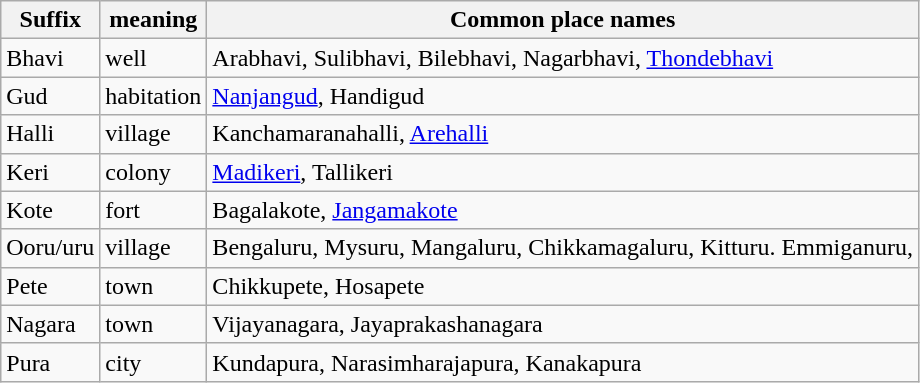<table class="wikitable">
<tr>
<th>Suffix</th>
<th>meaning</th>
<th>Common place names</th>
</tr>
<tr>
<td>Bhavi</td>
<td>well</td>
<td>Arabhavi, Sulibhavi, Bilebhavi, Nagarbhavi, <a href='#'>Thondebhavi</a></td>
</tr>
<tr>
<td>Gud</td>
<td>habitation</td>
<td><a href='#'>Nanjangud</a>, Handigud</td>
</tr>
<tr>
<td>Halli</td>
<td>village</td>
<td>Kanchamaranahalli, <a href='#'>Arehalli</a></td>
</tr>
<tr>
<td>Keri</td>
<td>colony</td>
<td><a href='#'>Madikeri</a>, Tallikeri</td>
</tr>
<tr>
<td>Kote</td>
<td>fort</td>
<td>Bagalakote, <a href='#'>Jangamakote</a></td>
</tr>
<tr>
<td>Ooru/uru</td>
<td>village</td>
<td>Bengaluru, Mysuru, Mangaluru, Chikkamagaluru, Kitturu. Emmiganuru,</td>
</tr>
<tr>
<td>Pete</td>
<td>town</td>
<td>Chikkupete, Hosapete</td>
</tr>
<tr>
<td>Nagara</td>
<td>town</td>
<td>Vijayanagara, Jayaprakashanagara</td>
</tr>
<tr>
<td>Pura</td>
<td>city</td>
<td>Kundapura, Narasimharajapura, Kanakapura</td>
</tr>
</table>
